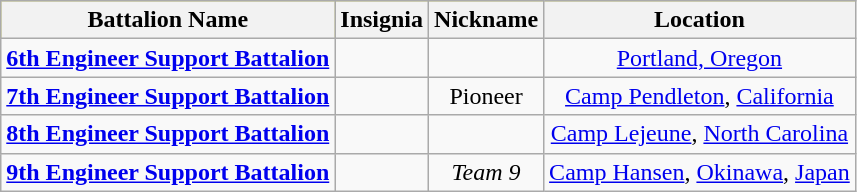<table class="wikitable sortable" style="text-align:center;">
<tr bgcolor=#CCCCCC">
<th><strong>Battalion Name</strong></th>
<th><strong>Insignia</strong></th>
<th><strong>Nickname</strong></th>
<th><strong>Location</strong></th>
</tr>
<tr>
<td><strong><a href='#'>6th Engineer Support Battalion</a></strong></td>
<td></td>
<td></td>
<td><a href='#'>Portland, Oregon</a></td>
</tr>
<tr>
<td><strong><a href='#'>7th Engineer Support Battalion</a></strong></td>
<td></td>
<td>Pioneer</td>
<td><a href='#'>Camp Pendleton</a>, <a href='#'>California</a></td>
</tr>
<tr>
<td><strong><a href='#'>8th Engineer Support Battalion</a></strong></td>
<td></td>
<td></td>
<td><a href='#'>Camp Lejeune</a>, <a href='#'>North Carolina</a></td>
</tr>
<tr>
<td><strong><a href='#'>9th Engineer Support Battalion</a></strong></td>
<td></td>
<td><em>Team 9</em></td>
<td><a href='#'>Camp Hansen</a>, <a href='#'>Okinawa</a>, <a href='#'>Japan</a></td>
</tr>
</table>
